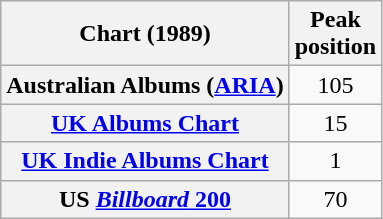<table class="wikitable sortable plainrowheaders">
<tr>
<th>Chart (1989)</th>
<th>Peak<br>position</th>
</tr>
<tr>
<th scope="row">Australian Albums (<a href='#'>ARIA</a>)</th>
<td align="center">105</td>
</tr>
<tr>
<th scope="row"><a href='#'>UK Albums Chart</a></th>
<td align="center">15</td>
</tr>
<tr>
<th scope="row"><a href='#'>UK Indie Albums Chart</a></th>
<td align="center">1</td>
</tr>
<tr>
<th scope="row">US <a href='#'><em>Billboard</em> 200</a></th>
<td align="center">70</td>
</tr>
</table>
